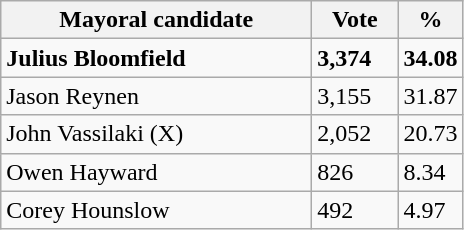<table class="wikitable">
<tr>
<th width="200px">Mayoral candidate</th>
<th width="50px">Vote</th>
<th width="30px">%</th>
</tr>
<tr>
<td><strong>Julius Bloomfield</strong> </td>
<td><strong>3,374</strong></td>
<td><strong>34.08</strong></td>
</tr>
<tr>
<td>Jason Reynen</td>
<td>3,155</td>
<td>31.87</td>
</tr>
<tr>
<td>John Vassilaki (X)</td>
<td>2,052</td>
<td>20.73</td>
</tr>
<tr>
<td>Owen Hayward</td>
<td>826</td>
<td>8.34</td>
</tr>
<tr>
<td>Corey Hounslow</td>
<td>492</td>
<td>4.97</td>
</tr>
</table>
